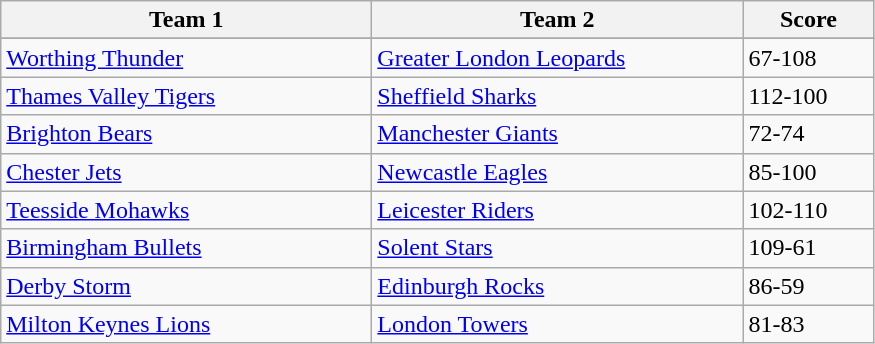<table class="wikitable" style="font-size: 100%">
<tr>
<th width=240>Team 1</th>
<th width=240>Team 2</th>
<th width=80>Score</th>
</tr>
<tr>
</tr>
<tr>
<td><a href='#'>Worthing Thunder</a></td>
<td><a href='#'>Greater London Leopards</a></td>
<td>67-108</td>
</tr>
<tr>
<td><a href='#'>Thames Valley Tigers</a></td>
<td><a href='#'>Sheffield Sharks</a></td>
<td>112-100</td>
</tr>
<tr>
<td><a href='#'>Brighton Bears</a></td>
<td><a href='#'>Manchester Giants</a></td>
<td>72-74</td>
</tr>
<tr>
<td><a href='#'>Chester Jets</a></td>
<td><a href='#'>Newcastle Eagles</a></td>
<td>85-100</td>
</tr>
<tr>
<td><a href='#'>Teesside Mohawks</a></td>
<td><a href='#'>Leicester Riders</a></td>
<td>102-110</td>
</tr>
<tr>
<td><a href='#'>Birmingham Bullets</a></td>
<td><a href='#'>Solent Stars</a></td>
<td>109-61</td>
</tr>
<tr>
<td><a href='#'>Derby Storm</a></td>
<td><a href='#'>Edinburgh Rocks</a></td>
<td>86-59</td>
</tr>
<tr>
<td><a href='#'>Milton Keynes Lions</a></td>
<td><a href='#'>London Towers</a></td>
<td>81-83</td>
</tr>
</table>
